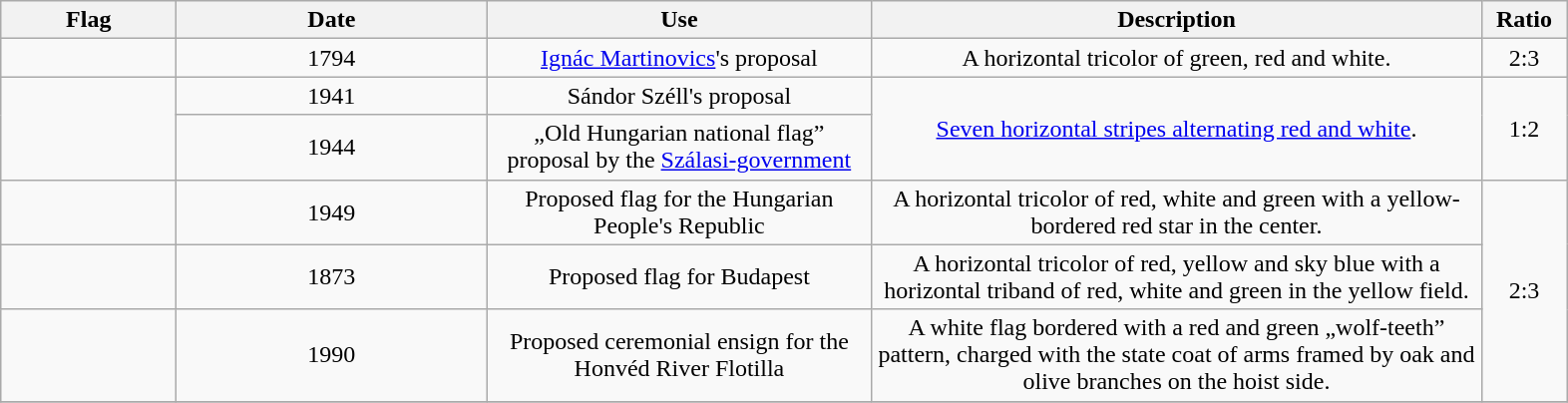<table class="wikitable" style="text-align:center;">
<tr>
<th width="110">Flag</th>
<th width="200">Date</th>
<th width="250">Use</th>
<th width="400">Description</th>
<th width="50">Ratio</th>
</tr>
<tr>
<td></td>
<td>1794</td>
<td><a href='#'>Ignác Martinovics</a>'s proposal</td>
<td>A horizontal tricolor of green, red and white.</td>
<td>2:3</td>
</tr>
<tr>
<td rowspan="2"></td>
<td>1941</td>
<td>Sándor Széll's proposal</td>
<td rowspan="2"><a href='#'>Seven horizontal stripes alternating red and white</a>.</td>
<td rowspan="2">1:2</td>
</tr>
<tr>
<td>1944</td>
<td>„Old Hungarian national flag” proposal by the <a href='#'>Szálasi-government</a></td>
</tr>
<tr>
<td></td>
<td>1949</td>
<td>Proposed flag for the Hungarian People's Republic</td>
<td>A horizontal tricolor of red, white and green with a yellow-bordered red star in the center.</td>
<td rowspan="3">2:3</td>
</tr>
<tr>
<td></td>
<td>1873</td>
<td>Proposed flag for Budapest</td>
<td>A horizontal tricolor of red, yellow and sky blue with a horizontal triband of red, white and green in the yellow field.</td>
</tr>
<tr>
<td></td>
<td>1990</td>
<td>Proposed ceremonial ensign for the Honvéd River Flotilla</td>
<td>A white flag bordered with a red and green „wolf-teeth” pattern, charged with the state coat of arms framed by oak and olive branches on the hoist side.</td>
</tr>
<tr>
</tr>
</table>
